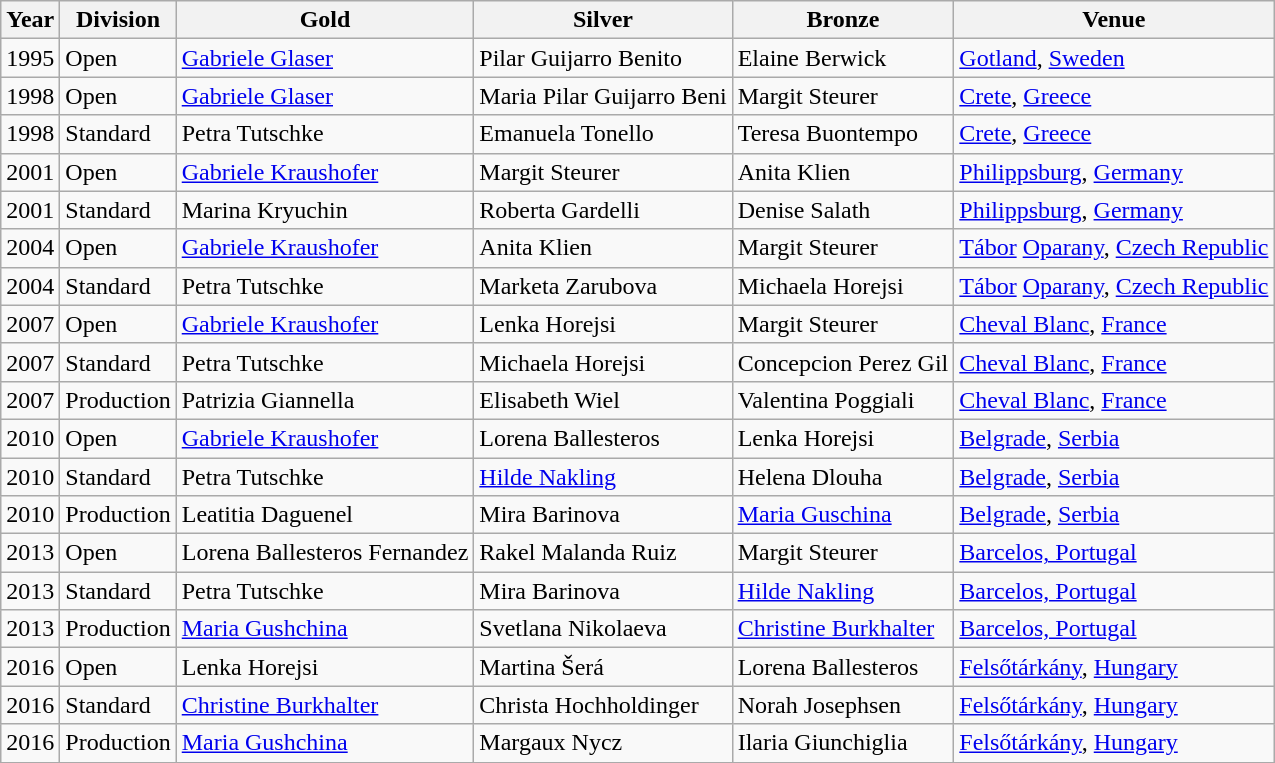<table class="wikitable sortable" style="text-align: left;">
<tr>
<th>Year</th>
<th>Division</th>
<th> Gold</th>
<th> Silver</th>
<th> Bronze</th>
<th>Venue</th>
</tr>
<tr>
<td>1995</td>
<td>Open</td>
<td> <a href='#'>Gabriele Glaser</a></td>
<td> Pilar Guijarro Benito</td>
<td> Elaine Berwick</td>
<td><a href='#'>Gotland</a>, <a href='#'>Sweden</a></td>
</tr>
<tr>
<td>1998</td>
<td>Open</td>
<td> <a href='#'>Gabriele Glaser</a></td>
<td> Maria Pilar Guijarro Beni</td>
<td> Margit Steurer</td>
<td><a href='#'>Crete</a>, <a href='#'>Greece</a></td>
</tr>
<tr>
<td>1998</td>
<td>Standard</td>
<td> Petra Tutschke</td>
<td> Emanuela Tonello</td>
<td> Teresa Buontempo</td>
<td><a href='#'>Crete</a>, <a href='#'>Greece</a></td>
</tr>
<tr>
<td>2001</td>
<td>Open</td>
<td> <a href='#'>Gabriele Kraushofer</a></td>
<td> Margit Steurer</td>
<td> Anita Klien</td>
<td><a href='#'>Philippsburg</a>, <a href='#'>Germany</a></td>
</tr>
<tr>
<td>2001</td>
<td>Standard</td>
<td>Marina Kryuchin</td>
<td> Roberta Gardelli</td>
<td>Denise Salath</td>
<td><a href='#'>Philippsburg</a>, <a href='#'>Germany</a></td>
</tr>
<tr>
<td>2004</td>
<td>Open</td>
<td> <a href='#'>Gabriele Kraushofer</a></td>
<td> Anita Klien</td>
<td> Margit Steurer</td>
<td><a href='#'>Tábor</a> <a href='#'>Oparany</a>, <a href='#'>Czech Republic</a></td>
</tr>
<tr>
<td>2004</td>
<td>Standard</td>
<td> Petra Tutschke</td>
<td> Marketa Zarubova</td>
<td> Michaela Horejsi</td>
<td><a href='#'>Tábor</a> <a href='#'>Oparany</a>, <a href='#'>Czech Republic</a></td>
</tr>
<tr>
<td>2007</td>
<td>Open</td>
<td> <a href='#'>Gabriele Kraushofer</a></td>
<td> Lenka Horejsi</td>
<td> Margit Steurer</td>
<td><a href='#'>Cheval Blanc</a>, <a href='#'>France</a></td>
</tr>
<tr>
<td>2007</td>
<td>Standard</td>
<td> Petra Tutschke</td>
<td> Michaela Horejsi</td>
<td> Concepcion Perez Gil</td>
<td><a href='#'>Cheval Blanc</a>, <a href='#'>France</a></td>
</tr>
<tr>
<td>2007</td>
<td>Production</td>
<td> Patrizia Giannella</td>
<td> Elisabeth Wiel</td>
<td> Valentina Poggiali</td>
<td><a href='#'>Cheval Blanc</a>, <a href='#'>France</a></td>
</tr>
<tr>
<td>2010</td>
<td>Open</td>
<td> <a href='#'>Gabriele Kraushofer</a></td>
<td> Lorena Ballesteros</td>
<td> Lenka Horejsi</td>
<td><a href='#'>Belgrade</a>, <a href='#'>Serbia</a></td>
</tr>
<tr>
<td>2010</td>
<td>Standard</td>
<td> Petra Tutschke</td>
<td> <a href='#'>Hilde Nakling</a></td>
<td> Helena Dlouha</td>
<td><a href='#'>Belgrade</a>, <a href='#'>Serbia</a></td>
</tr>
<tr>
<td>2010</td>
<td>Production</td>
<td> Leatitia Daguenel</td>
<td> Mira Barinova</td>
<td> <a href='#'>Maria Guschina</a></td>
<td><a href='#'>Belgrade</a>, <a href='#'>Serbia</a></td>
</tr>
<tr>
<td>2013</td>
<td>Open</td>
<td> Lorena Ballesteros Fernandez</td>
<td> Rakel Malanda Ruiz</td>
<td> Margit Steurer</td>
<td><a href='#'>Barcelos, Portugal</a></td>
</tr>
<tr>
<td>2013</td>
<td>Standard</td>
<td> Petra Tutschke</td>
<td> Mira Barinova</td>
<td> <a href='#'>Hilde Nakling</a></td>
<td><a href='#'>Barcelos, Portugal</a></td>
</tr>
<tr>
<td>2013</td>
<td>Production</td>
<td> <a href='#'>Maria Gushchina</a></td>
<td> Svetlana Nikolaeva</td>
<td> <a href='#'>Christine Burkhalter</a></td>
<td><a href='#'>Barcelos, Portugal</a></td>
</tr>
<tr>
<td>2016</td>
<td>Open</td>
<td> Lenka Horejsi</td>
<td> Martina Šerá</td>
<td> Lorena Ballesteros</td>
<td><a href='#'>Felsőtárkány</a>, <a href='#'>Hungary</a></td>
</tr>
<tr>
<td>2016</td>
<td>Standard</td>
<td> <a href='#'>Christine Burkhalter</a></td>
<td> Christa Hochholdinger</td>
<td> Norah Josephsen</td>
<td><a href='#'>Felsőtárkány</a>, <a href='#'>Hungary</a></td>
</tr>
<tr>
<td>2016</td>
<td>Production</td>
<td> <a href='#'>Maria Gushchina</a></td>
<td> Margaux Nycz</td>
<td> Ilaria Giunchiglia</td>
<td><a href='#'>Felsőtárkány</a>, <a href='#'>Hungary</a></td>
</tr>
<tr>
</tr>
</table>
